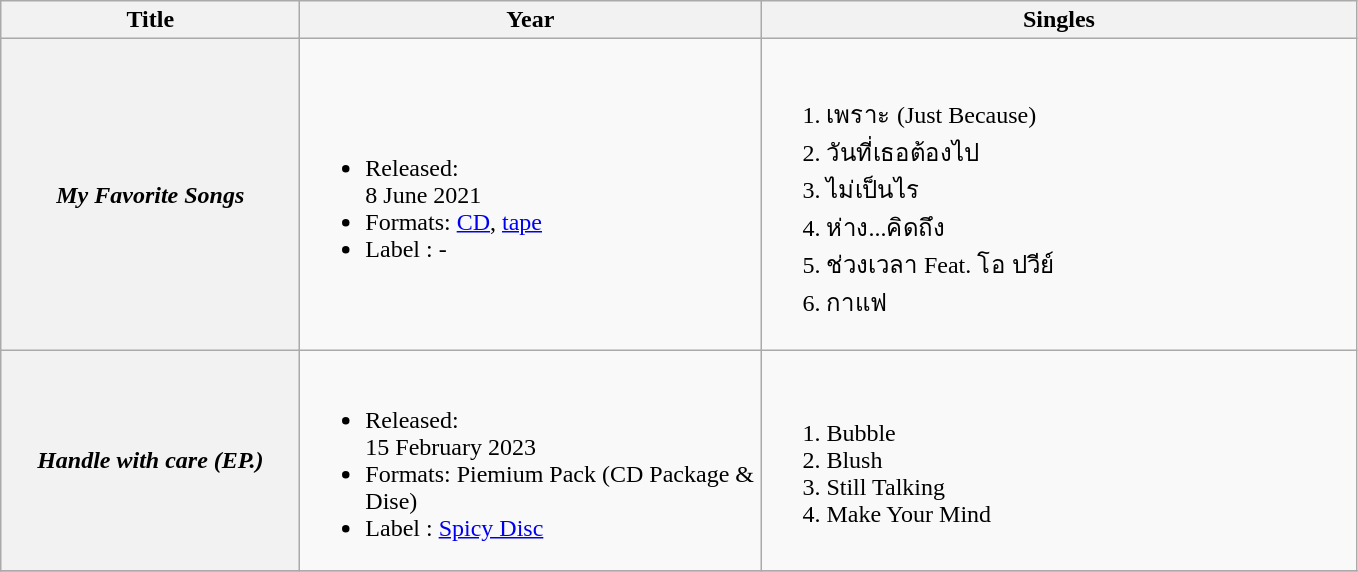<table class="wikitable">
<tr>
<th style="width:12em;">Title</th>
<th align = "left" width = "300px">Year</th>
<th align = "left" width = "390px">Singles</th>
</tr>
<tr>
<th><strong><em>My Favorite Songs</em></strong></th>
<td><br><ul><li>Released: <br>8 June 2021</li><li>Formats: <a href='#'>CD</a>, <a href='#'>tape</a></li><li>Label : -</li></ul></td>
<td><br><ol><li>เพราะ (Just Because)</li><li>วันที่เธอต้องไป</li><li>ไม่เป็นไร</li><li>ห่าง...คิดถึง</li><li>ช่วงเวลา Feat. โอ ปวีย์</li><li>กาแฟ</li></ol></td>
</tr>
<tr>
<th><strong><em>Handle with care (EP.)</em></strong></th>
<td><br><ul><li>Released: <br>15 February 2023</li><li>Formats: Piemium Pack (CD Package & Dise)</li><li>Label : <a href='#'>Spicy Disc</a></li></ul></td>
<td><br><ol><li>Bubble</li><li>Blush</li><li>Still Talking</li><li>Make Your Mind</li></ol></td>
</tr>
<tr>
</tr>
</table>
